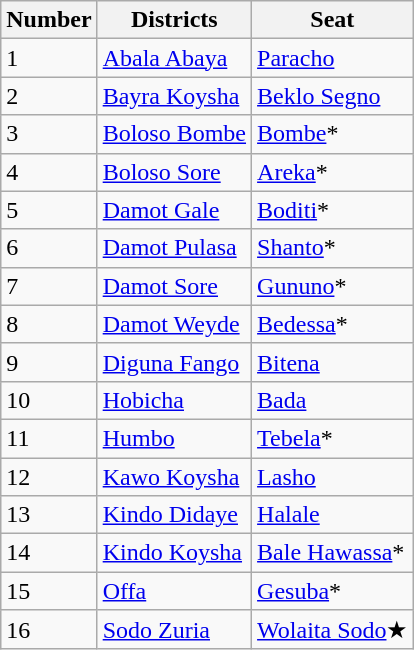<table class="wikitable sortable">
<tr>
<th>Number</th>
<th>Districts</th>
<th>Seat</th>
</tr>
<tr>
<td>1</td>
<td><a href='#'>Abala Abaya</a></td>
<td><a href='#'>Paracho</a></td>
</tr>
<tr>
<td>2</td>
<td><a href='#'>Bayra Koysha</a></td>
<td><a href='#'>Beklo Segno</a></td>
</tr>
<tr>
<td>3</td>
<td><a href='#'>Boloso Bombe</a></td>
<td><a href='#'>Bombe</a>*</td>
</tr>
<tr>
<td>4</td>
<td><a href='#'>Boloso Sore</a></td>
<td><a href='#'>Areka</a>*</td>
</tr>
<tr>
<td>5</td>
<td><a href='#'>Damot Gale</a></td>
<td><a href='#'>Boditi</a>*</td>
</tr>
<tr>
<td>6</td>
<td><a href='#'>Damot Pulasa</a></td>
<td><a href='#'>Shanto</a>*</td>
</tr>
<tr>
<td>7</td>
<td><a href='#'>Damot Sore</a></td>
<td><a href='#'>Gununo</a>*</td>
</tr>
<tr>
<td>8</td>
<td><a href='#'>Damot Weyde</a></td>
<td><a href='#'>Bedessa</a>*</td>
</tr>
<tr>
<td>9</td>
<td><a href='#'>Diguna Fango</a></td>
<td><a href='#'>Bitena</a></td>
</tr>
<tr>
<td>10</td>
<td><a href='#'>Hobicha</a></td>
<td><a href='#'>Bada</a></td>
</tr>
<tr>
<td>11</td>
<td><a href='#'>Humbo</a></td>
<td><a href='#'>Tebela</a>*</td>
</tr>
<tr>
<td>12</td>
<td><a href='#'>Kawo Koysha</a></td>
<td><a href='#'>Lasho</a></td>
</tr>
<tr>
<td>13</td>
<td><a href='#'>Kindo Didaye</a></td>
<td><a href='#'>Halale</a></td>
</tr>
<tr>
<td>14</td>
<td><a href='#'>Kindo Koysha</a></td>
<td><a href='#'>Bale Hawassa</a>*</td>
</tr>
<tr>
<td>15</td>
<td><a href='#'>Offa</a></td>
<td><a href='#'>Gesuba</a>*</td>
</tr>
<tr>
<td>16</td>
<td><a href='#'>Sodo Zuria</a></td>
<td><a href='#'>Wolaita Sodo</a>★</td>
</tr>
</table>
